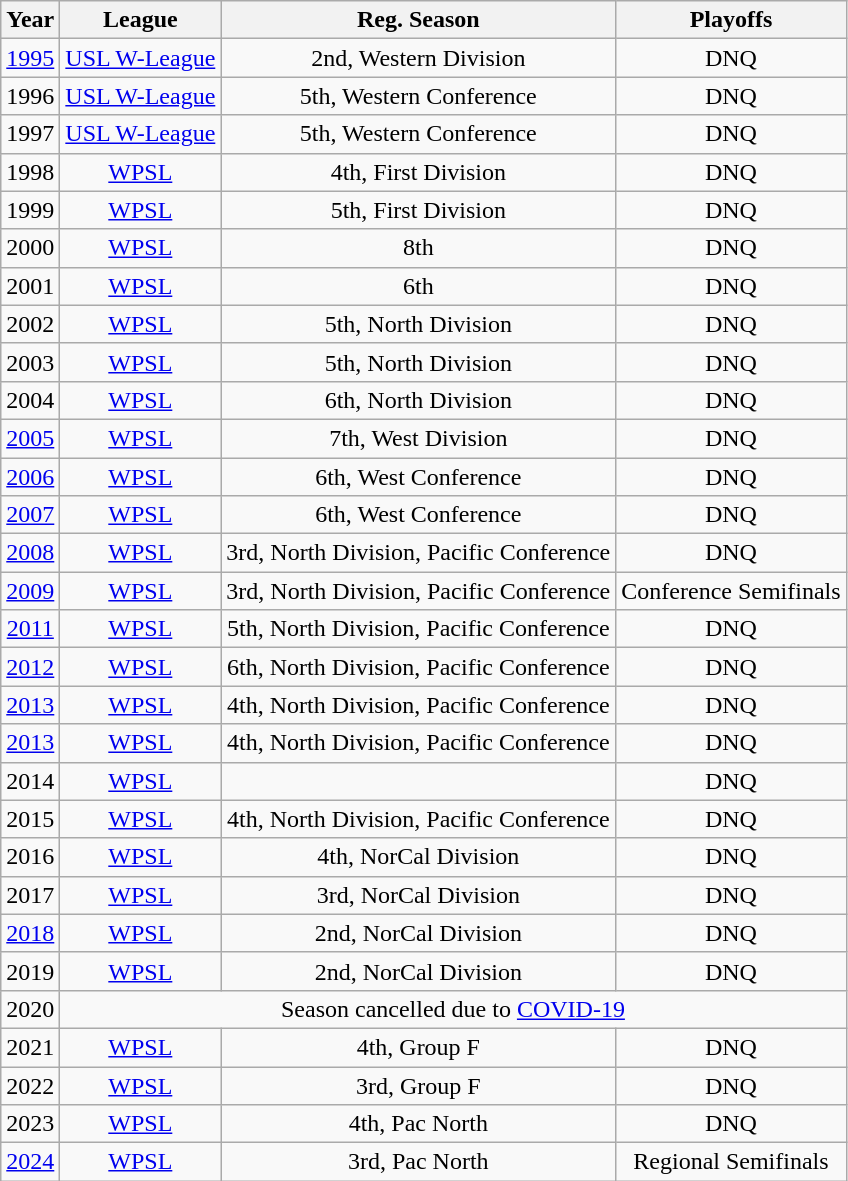<table class="wikitable" style="text-align:center">
<tr>
<th>Year</th>
<th>League</th>
<th>Reg. Season</th>
<th>Playoffs</th>
</tr>
<tr>
<td><a href='#'>1995</a></td>
<td><a href='#'>USL W-League</a></td>
<td>2nd, Western Division</td>
<td>DNQ</td>
</tr>
<tr>
<td>1996</td>
<td><a href='#'>USL W-League</a></td>
<td>5th, Western Conference</td>
<td>DNQ</td>
</tr>
<tr>
<td>1997</td>
<td><a href='#'>USL W-League</a></td>
<td>5th, Western Conference</td>
<td>DNQ</td>
</tr>
<tr>
<td>1998</td>
<td><a href='#'>WPSL</a></td>
<td>4th, First Division</td>
<td>DNQ</td>
</tr>
<tr>
<td>1999</td>
<td><a href='#'>WPSL</a></td>
<td>5th, First Division</td>
<td>DNQ</td>
</tr>
<tr>
<td>2000</td>
<td><a href='#'>WPSL</a></td>
<td>8th</td>
<td>DNQ</td>
</tr>
<tr>
<td>2001</td>
<td><a href='#'>WPSL</a></td>
<td>6th</td>
<td>DNQ</td>
</tr>
<tr>
<td>2002</td>
<td><a href='#'>WPSL</a></td>
<td>5th, North Division</td>
<td>DNQ</td>
</tr>
<tr>
<td>2003</td>
<td><a href='#'>WPSL</a></td>
<td>5th, North Division</td>
<td>DNQ</td>
</tr>
<tr>
<td>2004</td>
<td><a href='#'>WPSL</a></td>
<td>6th, North Division</td>
<td>DNQ</td>
</tr>
<tr>
<td><a href='#'>2005</a></td>
<td><a href='#'>WPSL</a></td>
<td>7th, West Division</td>
<td>DNQ</td>
</tr>
<tr>
<td><a href='#'>2006</a></td>
<td><a href='#'>WPSL</a></td>
<td>6th, West Conference</td>
<td>DNQ</td>
</tr>
<tr>
<td><a href='#'>2007</a></td>
<td><a href='#'>WPSL</a></td>
<td>6th, West Conference</td>
<td>DNQ</td>
</tr>
<tr>
<td><a href='#'>2008</a></td>
<td><a href='#'>WPSL</a></td>
<td>3rd, North Division, Pacific Conference</td>
<td>DNQ</td>
</tr>
<tr>
<td><a href='#'>2009</a></td>
<td><a href='#'>WPSL</a></td>
<td>3rd, North Division, Pacific Conference</td>
<td>Conference Semifinals</td>
</tr>
<tr>
<td><a href='#'>2011</a></td>
<td><a href='#'>WPSL</a></td>
<td>5th, North Division, Pacific Conference</td>
<td>DNQ</td>
</tr>
<tr>
<td><a href='#'>2012</a></td>
<td><a href='#'>WPSL</a></td>
<td>6th, North Division, Pacific Conference</td>
<td>DNQ</td>
</tr>
<tr>
<td><a href='#'>2013</a></td>
<td><a href='#'>WPSL</a></td>
<td>4th, North Division, Pacific Conference</td>
<td>DNQ</td>
</tr>
<tr>
<td><a href='#'>2013</a></td>
<td><a href='#'>WPSL</a></td>
<td>4th, North Division, Pacific Conference</td>
<td>DNQ</td>
</tr>
<tr>
<td>2014</td>
<td><a href='#'>WPSL</a></td>
<td></td>
<td>DNQ</td>
</tr>
<tr>
<td>2015</td>
<td><a href='#'>WPSL</a></td>
<td>4th, North Division, Pacific Conference</td>
<td>DNQ</td>
</tr>
<tr>
<td>2016</td>
<td><a href='#'>WPSL</a></td>
<td>4th, NorCal Division</td>
<td>DNQ</td>
</tr>
<tr>
<td>2017</td>
<td><a href='#'>WPSL</a></td>
<td>3rd, NorCal Division</td>
<td>DNQ</td>
</tr>
<tr>
<td><a href='#'>2018</a></td>
<td><a href='#'>WPSL</a></td>
<td>2nd, NorCal Division</td>
<td>DNQ</td>
</tr>
<tr>
<td>2019</td>
<td><a href='#'>WPSL</a></td>
<td>2nd, NorCal Division</td>
<td>DNQ</td>
</tr>
<tr>
<td>2020</td>
<td colspan=3 style=text-align:center>Season cancelled due to <a href='#'>COVID-19</a></td>
</tr>
<tr>
<td>2021</td>
<td><a href='#'>WPSL</a></td>
<td>4th, Group F</td>
<td>DNQ</td>
</tr>
<tr>
<td>2022</td>
<td><a href='#'>WPSL</a></td>
<td>3rd, Group F</td>
<td>DNQ</td>
</tr>
<tr>
<td>2023</td>
<td><a href='#'>WPSL</a></td>
<td>4th, Pac North</td>
<td>DNQ</td>
</tr>
<tr>
<td><a href='#'>2024</a></td>
<td><a href='#'>WPSL</a></td>
<td>3rd, Pac North</td>
<td>Regional Semifinals</td>
</tr>
</table>
